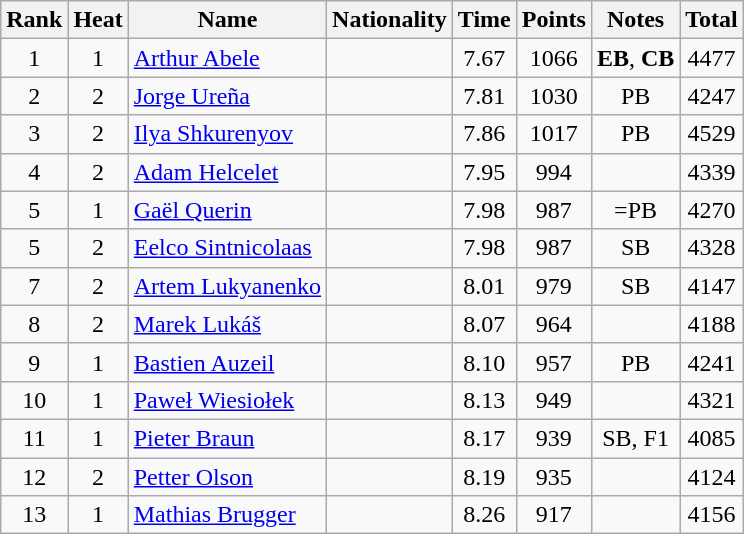<table class="wikitable sortable" style="text-align:center">
<tr>
<th>Rank</th>
<th>Heat</th>
<th>Name</th>
<th>Nationality</th>
<th>Time</th>
<th>Points</th>
<th>Notes</th>
<th>Total</th>
</tr>
<tr>
<td>1</td>
<td>1</td>
<td align="left"><a href='#'>Arthur Abele</a></td>
<td align=left></td>
<td>7.67</td>
<td>1066</td>
<td><strong>EB</strong>, <strong>CB</strong></td>
<td>4477</td>
</tr>
<tr>
<td>2</td>
<td>2</td>
<td align="left"><a href='#'>Jorge Ureña</a></td>
<td align=left></td>
<td>7.81</td>
<td>1030</td>
<td>PB</td>
<td>4247</td>
</tr>
<tr>
<td>3</td>
<td>2</td>
<td align="left"><a href='#'>Ilya Shkurenyov</a></td>
<td align=left></td>
<td>7.86</td>
<td>1017</td>
<td>PB</td>
<td>4529</td>
</tr>
<tr>
<td>4</td>
<td>2</td>
<td align="left"><a href='#'>Adam Helcelet</a></td>
<td align=left></td>
<td>7.95</td>
<td>994</td>
<td></td>
<td>4339</td>
</tr>
<tr>
<td>5</td>
<td>1</td>
<td align="left"><a href='#'>Gaël Querin</a></td>
<td align=left></td>
<td>7.98</td>
<td>987</td>
<td>=PB</td>
<td>4270</td>
</tr>
<tr>
<td>5</td>
<td>2</td>
<td align="left"><a href='#'>Eelco Sintnicolaas</a></td>
<td align=left></td>
<td>7.98</td>
<td>987</td>
<td>SB</td>
<td>4328</td>
</tr>
<tr>
<td>7</td>
<td>2</td>
<td align="left"><a href='#'>Artem Lukyanenko</a></td>
<td align=left></td>
<td>8.01</td>
<td>979</td>
<td>SB</td>
<td>4147</td>
</tr>
<tr>
<td>8</td>
<td>2</td>
<td align="left"><a href='#'>Marek Lukáš</a></td>
<td align=left></td>
<td>8.07</td>
<td>964</td>
<td></td>
<td>4188</td>
</tr>
<tr>
<td>9</td>
<td>1</td>
<td align="left"><a href='#'>Bastien Auzeil</a></td>
<td align=left></td>
<td>8.10</td>
<td>957</td>
<td>PB</td>
<td>4241</td>
</tr>
<tr>
<td>10</td>
<td>1</td>
<td align="left"><a href='#'>Paweł Wiesiołek</a></td>
<td align=left></td>
<td>8.13</td>
<td>949</td>
<td></td>
<td>4321</td>
</tr>
<tr>
<td>11</td>
<td>1</td>
<td align="left"><a href='#'>Pieter Braun</a></td>
<td align=left></td>
<td>8.17</td>
<td>939</td>
<td>SB, F1</td>
<td>4085</td>
</tr>
<tr>
<td>12</td>
<td>2</td>
<td align="left"><a href='#'>Petter Olson</a></td>
<td align=left></td>
<td>8.19</td>
<td>935</td>
<td></td>
<td>4124</td>
</tr>
<tr>
<td>13</td>
<td>1</td>
<td align="left"><a href='#'>Mathias Brugger</a></td>
<td align=left></td>
<td>8.26</td>
<td>917</td>
<td></td>
<td>4156</td>
</tr>
</table>
